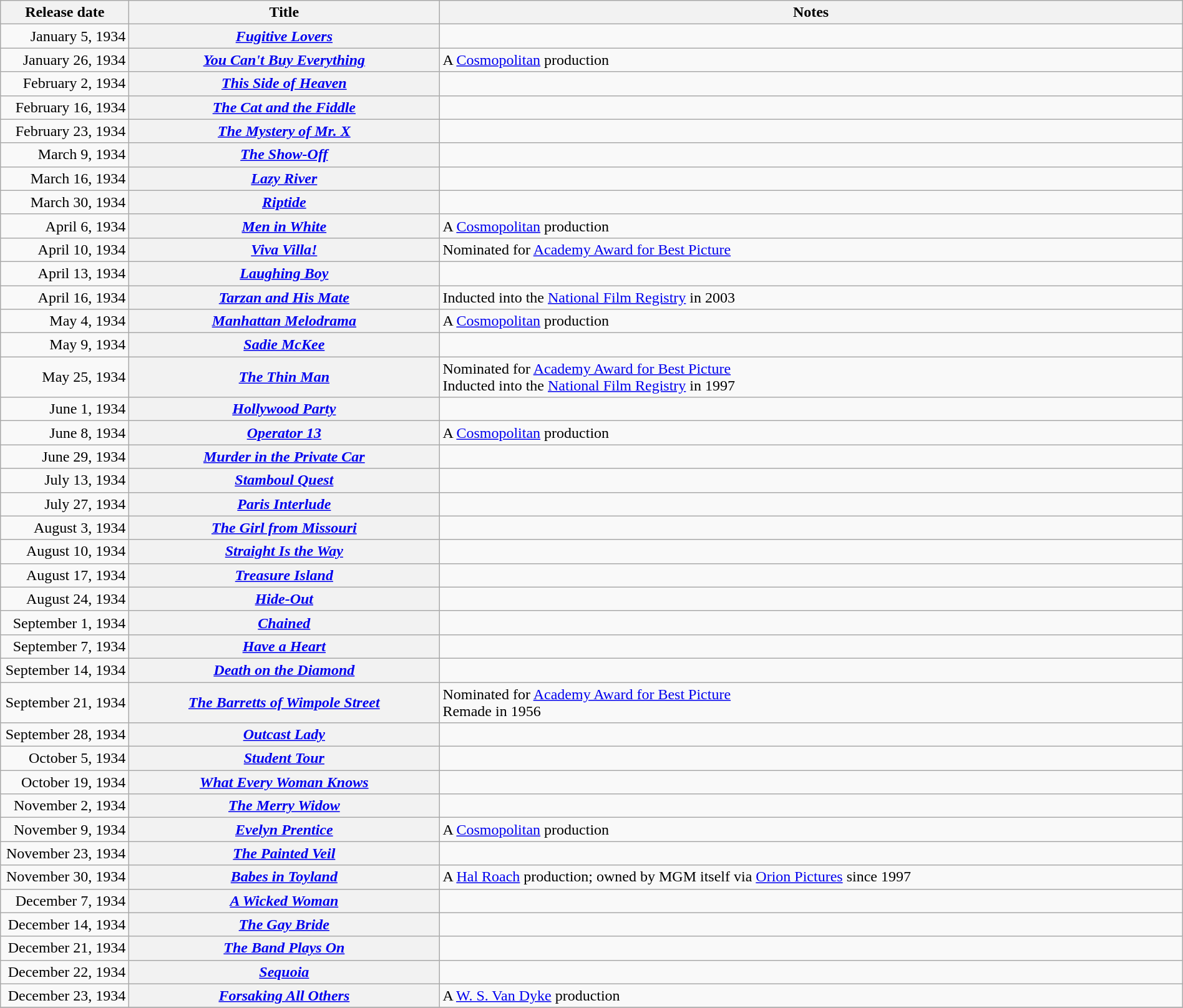<table class="wikitable sortable" style="width:100%;">
<tr>
<th scope="col" style="width:130px;">Release date</th>
<th>Title</th>
<th>Notes</th>
</tr>
<tr>
<td style="text-align:right;">January 5, 1934</td>
<th scope="row"><em><a href='#'>Fugitive Lovers</a></em></th>
<td></td>
</tr>
<tr>
<td style="text-align:right;">January 26, 1934</td>
<th scope="row"><em><a href='#'>You Can't Buy Everything</a></em></th>
<td>A <a href='#'>Cosmopolitan</a> production</td>
</tr>
<tr>
<td style="text-align:right;">February 2, 1934</td>
<th scope="row"><em><a href='#'>This Side of Heaven</a></em></th>
<td></td>
</tr>
<tr>
<td style="text-align:right;">February 16, 1934</td>
<th scope="row"><em><a href='#'>The Cat and the Fiddle</a></em></th>
<td></td>
</tr>
<tr>
<td style="text-align:right;">February 23, 1934</td>
<th scope="row"><em><a href='#'>The Mystery of Mr. X</a></em></th>
<td></td>
</tr>
<tr>
<td style="text-align:right;">March 9, 1934</td>
<th scope="row"><em><a href='#'>The Show-Off</a></em></th>
<td></td>
</tr>
<tr>
<td style="text-align:right;">March 16, 1934</td>
<th scope="row"><em><a href='#'>Lazy River</a></em></th>
<td></td>
</tr>
<tr>
<td style="text-align:right;">March 30, 1934</td>
<th scope="row"><em><a href='#'>Riptide</a></em></th>
<td></td>
</tr>
<tr>
<td style="text-align:right;">April 6, 1934</td>
<th scope="row"><em><a href='#'>Men in White</a></em></th>
<td>A <a href='#'>Cosmopolitan</a> production</td>
</tr>
<tr>
<td style="text-align:right;">April 10, 1934</td>
<th scope="row"><em><a href='#'>Viva Villa!</a></em></th>
<td>Nominated for <a href='#'>Academy Award for Best Picture</a></td>
</tr>
<tr>
<td style="text-align:right;">April 13, 1934</td>
<th scope="row"><em><a href='#'>Laughing Boy</a></em></th>
<td></td>
</tr>
<tr>
<td style="text-align:right;">April 16, 1934</td>
<th scope="row"><em><a href='#'>Tarzan and His Mate</a></em></th>
<td>Inducted into the <a href='#'>National Film Registry</a> in 2003</td>
</tr>
<tr>
<td style="text-align:right;">May 4, 1934</td>
<th scope="row"><em><a href='#'>Manhattan Melodrama</a></em></th>
<td>A <a href='#'>Cosmopolitan</a> production</td>
</tr>
<tr>
<td style="text-align:right;">May 9, 1934</td>
<th scope="row"><em><a href='#'>Sadie McKee</a></em></th>
<td></td>
</tr>
<tr>
<td style="text-align:right;">May 25, 1934</td>
<th scope="row"><em><a href='#'>The Thin Man</a></em></th>
<td>Nominated for <a href='#'>Academy Award for Best Picture</a><br>Inducted into the <a href='#'>National Film Registry</a> in 1997</td>
</tr>
<tr>
<td style="text-align:right;">June 1, 1934</td>
<th scope="row"><em><a href='#'>Hollywood Party</a></em></th>
<td></td>
</tr>
<tr>
<td style="text-align:right;">June 8, 1934</td>
<th scope="row"><em><a href='#'>Operator 13</a></em></th>
<td>A <a href='#'>Cosmopolitan</a> production</td>
</tr>
<tr>
<td style="text-align:right;">June 29, 1934</td>
<th scope="row"><em><a href='#'>Murder in the Private Car</a></em></th>
<td></td>
</tr>
<tr>
<td style="text-align:right;">July 13, 1934</td>
<th scope="row"><em><a href='#'>Stamboul Quest</a></em></th>
<td></td>
</tr>
<tr>
<td style="text-align:right;">July 27, 1934</td>
<th scope="row"><em><a href='#'>Paris Interlude</a></em></th>
<td></td>
</tr>
<tr>
<td style="text-align:right;">August 3, 1934</td>
<th scope="row"><em><a href='#'>The Girl from Missouri</a></em></th>
<td></td>
</tr>
<tr>
<td style="text-align:right;">August 10, 1934</td>
<th scope="row"><em><a href='#'>Straight Is the Way</a></em></th>
<td></td>
</tr>
<tr>
<td style="text-align:right;">August 17, 1934</td>
<th scope="row"><em><a href='#'>Treasure Island</a></em></th>
<td></td>
</tr>
<tr>
<td style="text-align:right;">August 24, 1934</td>
<th scope="row"><em><a href='#'>Hide-Out</a></em></th>
<td></td>
</tr>
<tr>
<td style="text-align:right;">September 1, 1934</td>
<th scope="row"><em><a href='#'>Chained</a></em></th>
<td></td>
</tr>
<tr>
<td style="text-align:right;">September 7, 1934</td>
<th scope="row"><em><a href='#'>Have a Heart</a></em></th>
<td></td>
</tr>
<tr>
<td style="text-align:right;">September 14, 1934</td>
<th scope="row"><em><a href='#'>Death on the Diamond</a></em></th>
<td></td>
</tr>
<tr>
<td style="text-align:right;">September 21, 1934</td>
<th scope="row"><em><a href='#'>The Barretts of Wimpole Street</a></em></th>
<td>Nominated for <a href='#'>Academy Award for Best Picture</a><br>Remade in 1956</td>
</tr>
<tr>
<td style="text-align:right;">September 28, 1934</td>
<th scope="row"><em><a href='#'>Outcast Lady</a></em></th>
<td></td>
</tr>
<tr>
<td style="text-align:right;">October 5, 1934</td>
<th scope="row"><em><a href='#'>Student Tour</a></em></th>
<td></td>
</tr>
<tr>
<td style="text-align:right;">October 19, 1934</td>
<th scope="row"><em><a href='#'>What Every Woman Knows</a></em></th>
<td></td>
</tr>
<tr>
<td style="text-align:right;">November 2, 1934</td>
<th scope="row"><em><a href='#'>The Merry Widow</a></em></th>
<td></td>
</tr>
<tr>
<td style="text-align:right;">November 9, 1934</td>
<th scope="row"><em><a href='#'>Evelyn Prentice</a></em></th>
<td>A <a href='#'>Cosmopolitan</a> production</td>
</tr>
<tr>
<td style="text-align:right;">November 23, 1934</td>
<th scope="row"><em><a href='#'>The Painted Veil</a></em></th>
<td></td>
</tr>
<tr>
<td style="text-align:right;">November 30, 1934</td>
<th scope="row"><em><a href='#'>Babes in Toyland</a></em></th>
<td>A <a href='#'>Hal Roach</a> production; owned by MGM itself via <a href='#'>Orion Pictures</a> since 1997</td>
</tr>
<tr>
<td style="text-align:right;">December 7, 1934</td>
<th scope="row"><em><a href='#'>A Wicked Woman</a></em></th>
<td></td>
</tr>
<tr>
<td style="text-align:right;">December 14, 1934</td>
<th scope="row"><em><a href='#'>The Gay Bride</a></em></th>
<td></td>
</tr>
<tr>
<td style="text-align:right;">December 21, 1934</td>
<th scope="row"><em><a href='#'>The Band Plays On</a></em></th>
<td></td>
</tr>
<tr>
<td style="text-align:right;">December 22, 1934</td>
<th scope="row"><em><a href='#'>Sequoia</a></em></th>
<td></td>
</tr>
<tr>
<td style="text-align:right;">December 23, 1934</td>
<th scope="row"><em><a href='#'>Forsaking All Others</a></em></th>
<td>A <a href='#'>W. S. Van Dyke</a> production</td>
</tr>
<tr>
</tr>
</table>
